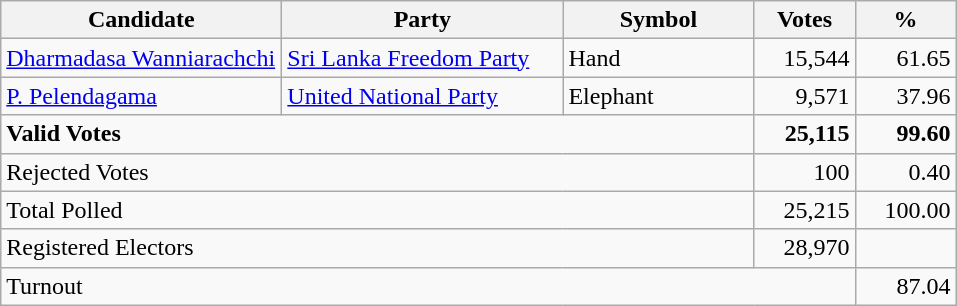<table class="wikitable" border="1" style="text-align:right;">
<tr>
<th align=left width="180">Candidate</th>
<th align=left width="180">Party</th>
<th align=left width="120">Symbol</th>
<th align=left width="60">Votes</th>
<th align=left width="60">%</th>
</tr>
<tr>
<td align=left><a href='#'>Dharmadasa Wanniarachchi</a></td>
<td align=left><a href='#'>Sri Lanka Freedom Party</a></td>
<td align=left>Hand</td>
<td>15,544</td>
<td>61.65</td>
</tr>
<tr>
<td align=left><a href='#'>P. Pelendagama</a></td>
<td align=left><a href='#'>United National Party</a></td>
<td align=left>Elephant</td>
<td>9,571</td>
<td>37.96</td>
</tr>
<tr>
<td align=left colspan=3><strong>Valid Votes</strong></td>
<td><strong>25,115</strong></td>
<td><strong>99.60</strong></td>
</tr>
<tr>
<td align=left colspan=3>Rejected Votes</td>
<td>100</td>
<td>0.40</td>
</tr>
<tr>
<td align=left colspan=3>Total Polled</td>
<td>25,215</td>
<td>100.00</td>
</tr>
<tr>
<td align=left colspan=3>Registered Electors</td>
<td>28,970</td>
<td></td>
</tr>
<tr>
<td align=left colspan=4>Turnout</td>
<td>87.04</td>
</tr>
</table>
